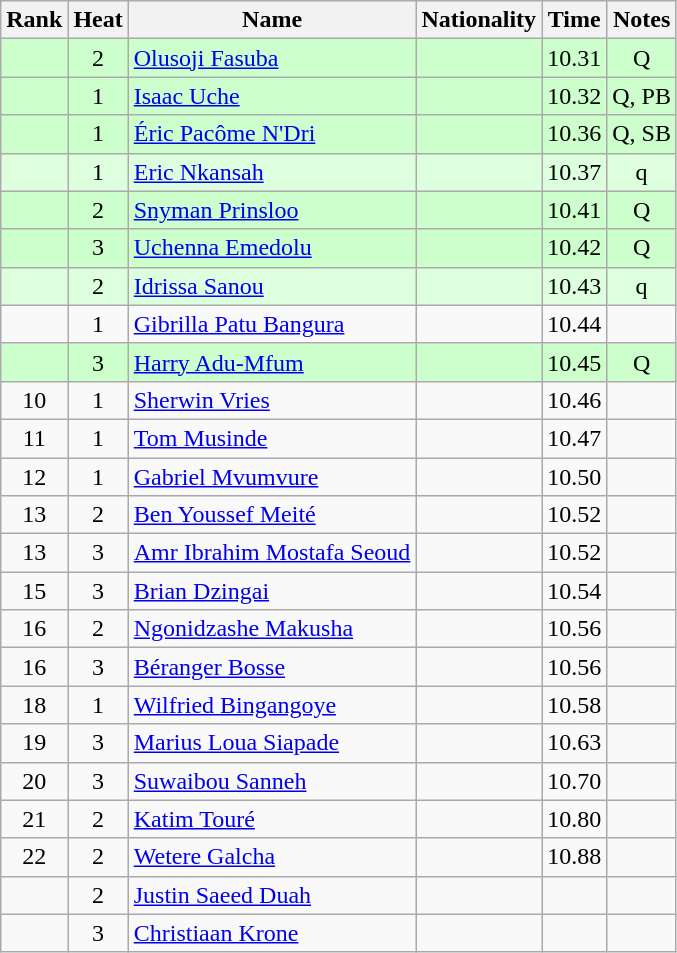<table class="wikitable sortable" style="text-align:center">
<tr>
<th>Rank</th>
<th>Heat</th>
<th>Name</th>
<th>Nationality</th>
<th>Time</th>
<th>Notes</th>
</tr>
<tr bgcolor=ccffcc>
<td></td>
<td>2</td>
<td align=left><a href='#'>Olusoji Fasuba</a></td>
<td align=left></td>
<td>10.31</td>
<td>Q</td>
</tr>
<tr bgcolor=ccffcc>
<td></td>
<td>1</td>
<td align=left><a href='#'>Isaac Uche</a></td>
<td align=left></td>
<td>10.32</td>
<td>Q, PB</td>
</tr>
<tr bgcolor=ccffcc>
<td></td>
<td>1</td>
<td align=left><a href='#'>Éric Pacôme N'Dri</a></td>
<td align=left></td>
<td>10.36</td>
<td>Q, SB</td>
</tr>
<tr bgcolor=ddffdd>
<td></td>
<td>1</td>
<td align=left><a href='#'>Eric Nkansah</a></td>
<td align=left></td>
<td>10.37</td>
<td>q</td>
</tr>
<tr bgcolor=ccffcc>
<td></td>
<td>2</td>
<td align=left><a href='#'>Snyman Prinsloo</a></td>
<td align=left></td>
<td>10.41</td>
<td>Q</td>
</tr>
<tr bgcolor=ccffcc>
<td></td>
<td>3</td>
<td align=left><a href='#'>Uchenna Emedolu</a></td>
<td align=left></td>
<td>10.42</td>
<td>Q</td>
</tr>
<tr bgcolor=ddffdd>
<td></td>
<td>2</td>
<td align=left><a href='#'>Idrissa Sanou</a></td>
<td align=left></td>
<td>10.43</td>
<td>q</td>
</tr>
<tr>
<td></td>
<td>1</td>
<td align=left><a href='#'>Gibrilla Patu Bangura</a></td>
<td align=left></td>
<td>10.44</td>
<td></td>
</tr>
<tr bgcolor=ccffcc>
<td></td>
<td>3</td>
<td align=left><a href='#'>Harry Adu-Mfum</a></td>
<td align=left></td>
<td>10.45</td>
<td>Q</td>
</tr>
<tr>
<td>10</td>
<td>1</td>
<td align=left><a href='#'>Sherwin Vries</a></td>
<td align=left></td>
<td>10.46</td>
<td></td>
</tr>
<tr>
<td>11</td>
<td>1</td>
<td align=left><a href='#'>Tom Musinde</a></td>
<td align=left></td>
<td>10.47</td>
<td></td>
</tr>
<tr>
<td>12</td>
<td>1</td>
<td align=left><a href='#'>Gabriel Mvumvure</a></td>
<td align=left></td>
<td>10.50</td>
<td></td>
</tr>
<tr>
<td>13</td>
<td>2</td>
<td align=left><a href='#'>Ben Youssef Meité</a></td>
<td align=left></td>
<td>10.52</td>
<td></td>
</tr>
<tr>
<td>13</td>
<td>3</td>
<td align=left><a href='#'>Amr Ibrahim Mostafa Seoud</a></td>
<td align=left></td>
<td>10.52</td>
<td></td>
</tr>
<tr>
<td>15</td>
<td>3</td>
<td align=left><a href='#'>Brian Dzingai</a></td>
<td align=left></td>
<td>10.54</td>
<td></td>
</tr>
<tr>
<td>16</td>
<td>2</td>
<td align=left><a href='#'>Ngonidzashe Makusha</a></td>
<td align=left></td>
<td>10.56</td>
<td></td>
</tr>
<tr>
<td>16</td>
<td>3</td>
<td align=left><a href='#'>Béranger Bosse</a></td>
<td align=left></td>
<td>10.56</td>
<td></td>
</tr>
<tr>
<td>18</td>
<td>1</td>
<td align=left><a href='#'>Wilfried Bingangoye</a></td>
<td align=left></td>
<td>10.58</td>
<td></td>
</tr>
<tr>
<td>19</td>
<td>3</td>
<td align=left><a href='#'>Marius Loua Siapade</a></td>
<td align=left></td>
<td>10.63</td>
<td></td>
</tr>
<tr>
<td>20</td>
<td>3</td>
<td align=left><a href='#'>Suwaibou Sanneh</a></td>
<td align=left></td>
<td>10.70</td>
<td></td>
</tr>
<tr>
<td>21</td>
<td>2</td>
<td align=left><a href='#'>Katim Touré</a></td>
<td align=left></td>
<td>10.80</td>
<td></td>
</tr>
<tr>
<td>22</td>
<td>2</td>
<td align=left><a href='#'>Wetere Galcha</a></td>
<td align=left></td>
<td>10.88</td>
<td></td>
</tr>
<tr>
<td></td>
<td>2</td>
<td align=left><a href='#'>Justin Saeed Duah</a></td>
<td align=left></td>
<td></td>
<td></td>
</tr>
<tr>
<td></td>
<td>3</td>
<td align=left><a href='#'>Christiaan Krone</a></td>
<td align=left></td>
<td></td>
<td></td>
</tr>
</table>
